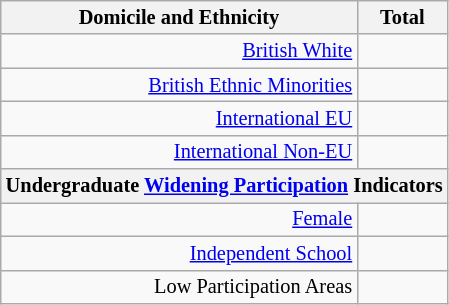<table class="wikitable floatright sortable collapsible mw-collapsible"; style="font-size:85%; text-align:right;">
<tr>
<th>Domicile and Ethnicity</th>
<th colspan="2" data-sort-type=number>Total</th>
</tr>
<tr>
<td><a href='#'>British White</a></td>
<td align=right></td>
</tr>
<tr>
<td><a href='#'>British Ethnic Minorities</a></td>
<td align=right></td>
</tr>
<tr>
<td><a href='#'>International EU</a></td>
<td align=right></td>
</tr>
<tr>
<td><a href='#'>International Non-EU</a></td>
<td align=right></td>
</tr>
<tr>
<th colspan="4" data-sort-type=number>Undergraduate <a href='#'>Widening Participation</a> Indicators</th>
</tr>
<tr>
<td><a href='#'>Female</a></td>
<td align=right></td>
</tr>
<tr>
<td><a href='#'>Independent School</a></td>
<td align=right></td>
</tr>
<tr>
<td>Low Participation Areas</td>
<td align=right></td>
</tr>
</table>
